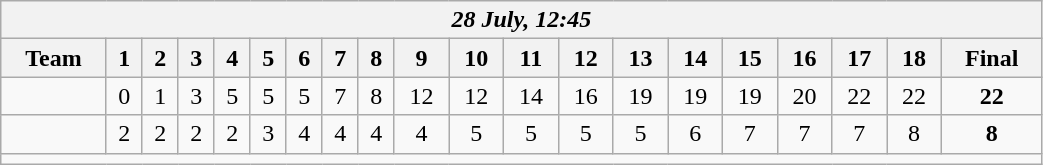<table class=wikitable style="text-align:center; width: 55%">
<tr>
<th colspan=20><em>28 July, 12:45</em></th>
</tr>
<tr>
<th>Team</th>
<th>1</th>
<th>2</th>
<th>3</th>
<th>4</th>
<th>5</th>
<th>6</th>
<th>7</th>
<th>8</th>
<th>9</th>
<th>10</th>
<th>11</th>
<th>12</th>
<th>13</th>
<th>14</th>
<th>15</th>
<th>16</th>
<th>17</th>
<th>18</th>
<th>Final</th>
</tr>
<tr>
<td align=left><strong></strong></td>
<td>0</td>
<td>1</td>
<td>3</td>
<td>5</td>
<td>5</td>
<td>5</td>
<td>7</td>
<td>8</td>
<td>12</td>
<td>12</td>
<td>14</td>
<td>16</td>
<td>19</td>
<td>19</td>
<td>19</td>
<td>20</td>
<td>22</td>
<td>22</td>
<td><strong>22</strong></td>
</tr>
<tr>
<td align=left></td>
<td>2</td>
<td>2</td>
<td>2</td>
<td>2</td>
<td>3</td>
<td>4</td>
<td>4</td>
<td>4</td>
<td>4</td>
<td>5</td>
<td>5</td>
<td>5</td>
<td>5</td>
<td>6</td>
<td>7</td>
<td>7</td>
<td>7</td>
<td>8</td>
<td><strong>8</strong></td>
</tr>
<tr>
<td colspan=20></td>
</tr>
</table>
